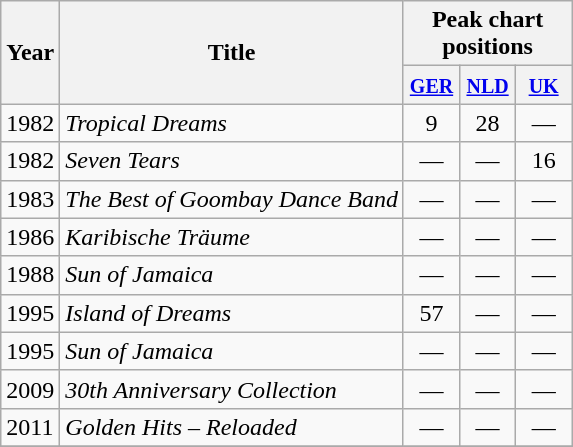<table class="wikitable">
<tr>
<th rowspan="2">Year</th>
<th rowspan="2">Title</th>
<th colspan="3">Peak chart positions</th>
</tr>
<tr>
<th width="30"><small><a href='#'>GER</a></small><br></th>
<th width="30"><small><a href='#'>NLD</a></small><br></th>
<th width="30"><small><a href='#'>UK</a></small><br></th>
</tr>
<tr>
<td>1982</td>
<td><em>Tropical Dreams</em></td>
<td align="center">9</td>
<td align="center">28</td>
<td align="center">—</td>
</tr>
<tr>
<td>1982</td>
<td><em>Seven Tears</em></td>
<td align="center">—</td>
<td align="center">—</td>
<td align="center">16</td>
</tr>
<tr>
<td>1983</td>
<td><em>The Best of Goombay Dance Band</em></td>
<td align="center">—</td>
<td align="center">—</td>
<td align="center">—</td>
</tr>
<tr>
<td>1986</td>
<td><em>Karibische Träume</em></td>
<td align="center">—</td>
<td align="center">—</td>
<td align="center">—</td>
</tr>
<tr>
<td>1988</td>
<td><em>Sun of Jamaica</em></td>
<td align="center">—</td>
<td align="center">—</td>
<td align="center">—</td>
</tr>
<tr>
<td>1995</td>
<td><em>Island of Dreams</em></td>
<td align="center">57</td>
<td align="center">—</td>
<td align="center">—</td>
</tr>
<tr>
<td>1995</td>
<td><em>Sun of Jamaica</em></td>
<td align="center">—</td>
<td align="center">—</td>
<td align="center">—</td>
</tr>
<tr>
<td>2009</td>
<td><em>30th Anniversary Collection</em></td>
<td align="center">—</td>
<td align="center">—</td>
<td align="center">—</td>
</tr>
<tr>
<td>2011</td>
<td><em>Golden Hits – Reloaded</em></td>
<td align="center">—</td>
<td align="center">—</td>
<td align="center">—</td>
</tr>
<tr>
</tr>
</table>
